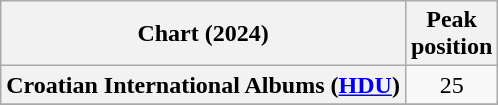<table class="wikitable sortable plainrowheaders" style="text-align:center">
<tr>
<th scope="col">Chart (2024)</th>
<th scope="col">Peak<br>position</th>
</tr>
<tr>
<th scope="row">Croatian International Albums (<a href='#'>HDU</a>)</th>
<td>25</td>
</tr>
<tr>
</tr>
</table>
